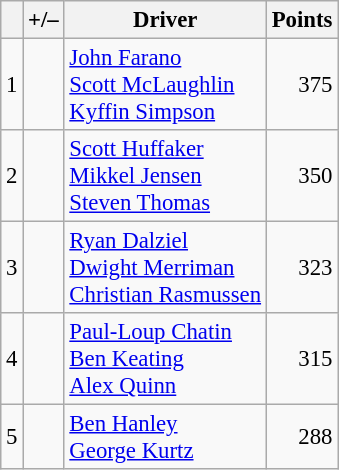<table class="wikitable" style="font-size: 95%;">
<tr>
<th scope="col"></th>
<th scope="col">+/–</th>
<th scope="col">Driver</th>
<th scope="col">Points</th>
</tr>
<tr>
<td align=center>1</td>
<td align="left"></td>
<td> <a href='#'>John Farano</a><br> <a href='#'>Scott McLaughlin</a><br> <a href='#'>Kyffin Simpson</a></td>
<td align=right>375</td>
</tr>
<tr>
<td align=center>2</td>
<td align="left"></td>
<td> <a href='#'>Scott Huffaker</a><br> <a href='#'>Mikkel Jensen</a><br> <a href='#'>Steven Thomas</a></td>
<td align=right>350</td>
</tr>
<tr>
<td align=center>3</td>
<td align="left"></td>
<td> <a href='#'>Ryan Dalziel</a><br> <a href='#'>Dwight Merriman</a><br> <a href='#'>Christian Rasmussen</a></td>
<td align=right>323</td>
</tr>
<tr>
<td align=center>4</td>
<td align="left"></td>
<td> <a href='#'>Paul-Loup Chatin</a><br> <a href='#'>Ben Keating</a><br> <a href='#'>Alex Quinn</a></td>
<td align=right>315</td>
</tr>
<tr>
<td align=center>5</td>
<td align="left"></td>
<td> <a href='#'>Ben Hanley</a><br> <a href='#'>George Kurtz</a></td>
<td align=right>288</td>
</tr>
</table>
